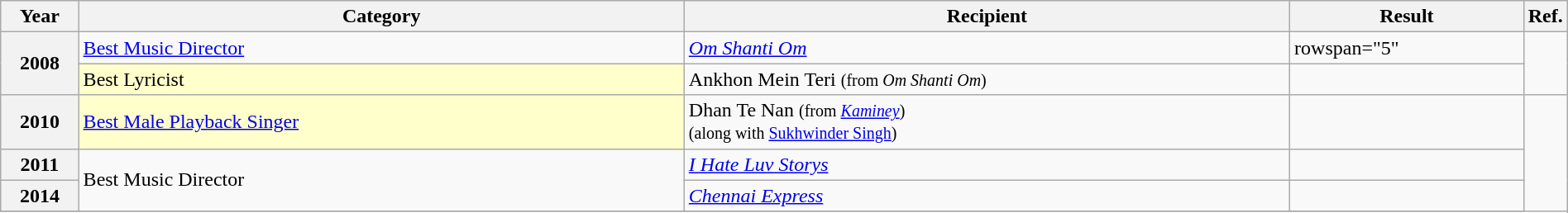<table class="wikitable plainrowheaders" width="100%" "textcolor:#000;">
<tr>
<th scope="col" width=5%>Year</th>
<th scope="col" width=39%>Category</th>
<th scope="col" width=39%>Recipient</th>
<th scope="col" width=15%>Result</th>
<th scope="col" width=2%>Ref.</th>
</tr>
<tr>
<th scope="row" rowspan="2">2008</th>
<td><a href='#'>Best Music Director</a></td>
<td><em><a href='#'>Om Shanti Om</a></em></td>
<td>rowspan="5" </td>
<td rowspan="2"></td>
</tr>
<tr>
<td style="background:#FFFFCC;">Best Lyricist</td>
<td>Ankhon Mein Teri <small>(from <em>Om Shanti Om</em>)</small></td>
</tr>
<tr>
<th scope="row">2010</th>
<td style="background:#FFFFCC;"><a href='#'>Best Male Playback Singer</a></td>
<td>Dhan Te Nan <small>(from <em><a href='#'>Kaminey</a></em>)</small><br><small>(along with <a href='#'>Sukhwinder Singh</a>)</small></td>
<td></td>
</tr>
<tr>
<th scope="row">2011</th>
<td rowspan="2">Best Music Director</td>
<td><em><a href='#'>I Hate Luv Storys</a></em></td>
<td></td>
</tr>
<tr>
<th scope="row">2014</th>
<td><em><a href='#'>Chennai Express</a></em></td>
<td></td>
</tr>
<tr>
</tr>
</table>
